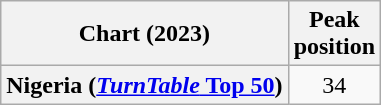<table class="wikitable sortable plainrowheaders">
<tr>
<th>Chart (2023)</th>
<th>Peak<br>position</th>
</tr>
<tr>
<th scope="row">Nigeria (<a href='#'><em>TurnTable</em> Top 50</a>)</th>
<td align=center>34</td>
</tr>
</table>
